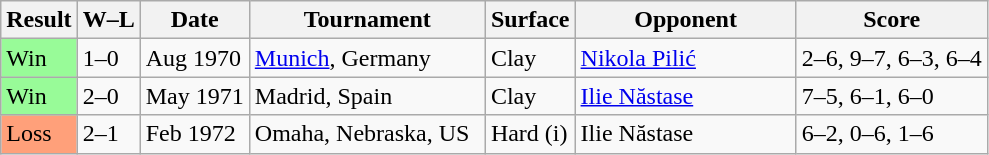<table class="sortable wikitable">
<tr>
<th>Result</th>
<th class="unsortable">W–L</th>
<th>Date</th>
<th style="width:150px">Tournament</th>
<th>Surface</th>
<th style="width:140px">Opponent</th>
<th style="width:120px" class="unsortable">Score</th>
</tr>
<tr>
<td style="background:#98fb98;">Win</td>
<td>1–0</td>
<td>Aug 1970</td>
<td><a href='#'>Munich</a>, Germany</td>
<td>Clay</td>
<td> <a href='#'>Nikola Pilić</a></td>
<td>2–6, 9–7, 6–3, 6–4</td>
</tr>
<tr>
<td style="background:#98fb98;">Win</td>
<td>2–0</td>
<td>May 1971</td>
<td>Madrid, Spain</td>
<td>Clay</td>
<td> <a href='#'>Ilie Năstase</a></td>
<td>7–5, 6–1, 6–0</td>
</tr>
<tr>
<td style="background:#ffa07a;">Loss</td>
<td>2–1</td>
<td>Feb 1972</td>
<td>Omaha, Nebraska, US</td>
<td>Hard (i)</td>
<td> Ilie Năstase</td>
<td>6–2, 0–6, 1–6</td>
</tr>
</table>
